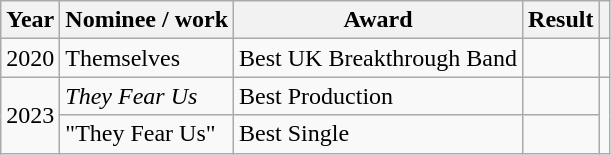<table class="wikitable">
<tr>
<th>Year</th>
<th>Nominee / work</th>
<th>Award</th>
<th>Result</th>
<th></th>
</tr>
<tr>
<td>2020</td>
<td>Themselves</td>
<td>Best UK Breakthrough Band</td>
<td></td>
<td></td>
</tr>
<tr>
<td rowspan="2">2023</td>
<td><em>They Fear Us</em></td>
<td>Best Production</td>
<td></td>
<td rowspan="2"></td>
</tr>
<tr>
<td>"They Fear Us"</td>
<td>Best Single</td>
<td></td>
</tr>
</table>
